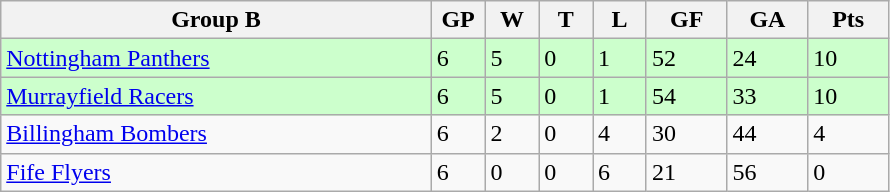<table class="wikitable">
<tr>
<th width="40%">Group B</th>
<th width="5%">GP</th>
<th width="5%">W</th>
<th width="5%">T</th>
<th width="5%">L</th>
<th width="7.5%">GF</th>
<th width="7.5%">GA</th>
<th width="7.5%">Pts</th>
</tr>
<tr bgcolor="#CCFFCC">
<td><a href='#'>Nottingham Panthers</a></td>
<td>6</td>
<td>5</td>
<td>0</td>
<td>1</td>
<td>52</td>
<td>24</td>
<td>10</td>
</tr>
<tr bgcolor="#CCFFCC">
<td><a href='#'>Murrayfield Racers</a></td>
<td>6</td>
<td>5</td>
<td>0</td>
<td>1</td>
<td>54</td>
<td>33</td>
<td>10</td>
</tr>
<tr>
<td><a href='#'>Billingham Bombers</a></td>
<td>6</td>
<td>2</td>
<td>0</td>
<td>4</td>
<td>30</td>
<td>44</td>
<td>4</td>
</tr>
<tr>
<td><a href='#'>Fife Flyers</a></td>
<td>6</td>
<td>0</td>
<td>0</td>
<td>6</td>
<td>21</td>
<td>56</td>
<td>0</td>
</tr>
</table>
